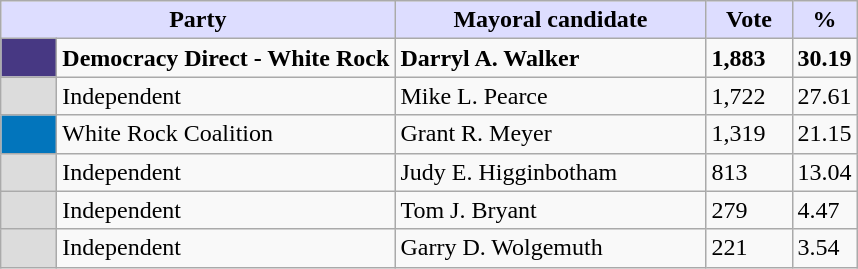<table class="wikitable">
<tr>
<th style="background:#ddf;" width="250px" colspan="2">Party</th>
<th style="background:#ddf;" width="200px">Mayoral candidate</th>
<th style="background:#ddf;" width="50px">Vote</th>
<th style="background:#ddf;" width="30px">%</th>
</tr>
<tr>
<td style="background:#473883;" width="30px"> </td>
<td><strong>Democracy Direct - White Rock</strong></td>
<td><strong>Darryl A. Walker</strong></td>
<td><strong>1,883</strong></td>
<td><strong>30.19</strong></td>
</tr>
<tr>
<td style="background:gainsboro" width="30px"> </td>
<td>Independent</td>
<td>Mike L. Pearce</td>
<td>1,722</td>
<td>27.61</td>
</tr>
<tr>
<td style="background:#0275BC;" width="30px"> </td>
<td>White Rock Coalition</td>
<td>Grant R. Meyer</td>
<td>1,319</td>
<td>21.15</td>
</tr>
<tr>
<td style="background:gainsboro" width="30px"> </td>
<td>Independent</td>
<td>Judy E. Higginbotham</td>
<td>813</td>
<td>13.04</td>
</tr>
<tr>
<td style="background:gainsboro" width="30px"> </td>
<td>Independent</td>
<td>Tom J. Bryant</td>
<td>279</td>
<td>4.47</td>
</tr>
<tr>
<td style="background:gainsboro" width="30px"> </td>
<td>Independent</td>
<td>Garry D. Wolgemuth</td>
<td>221</td>
<td>3.54</td>
</tr>
</table>
